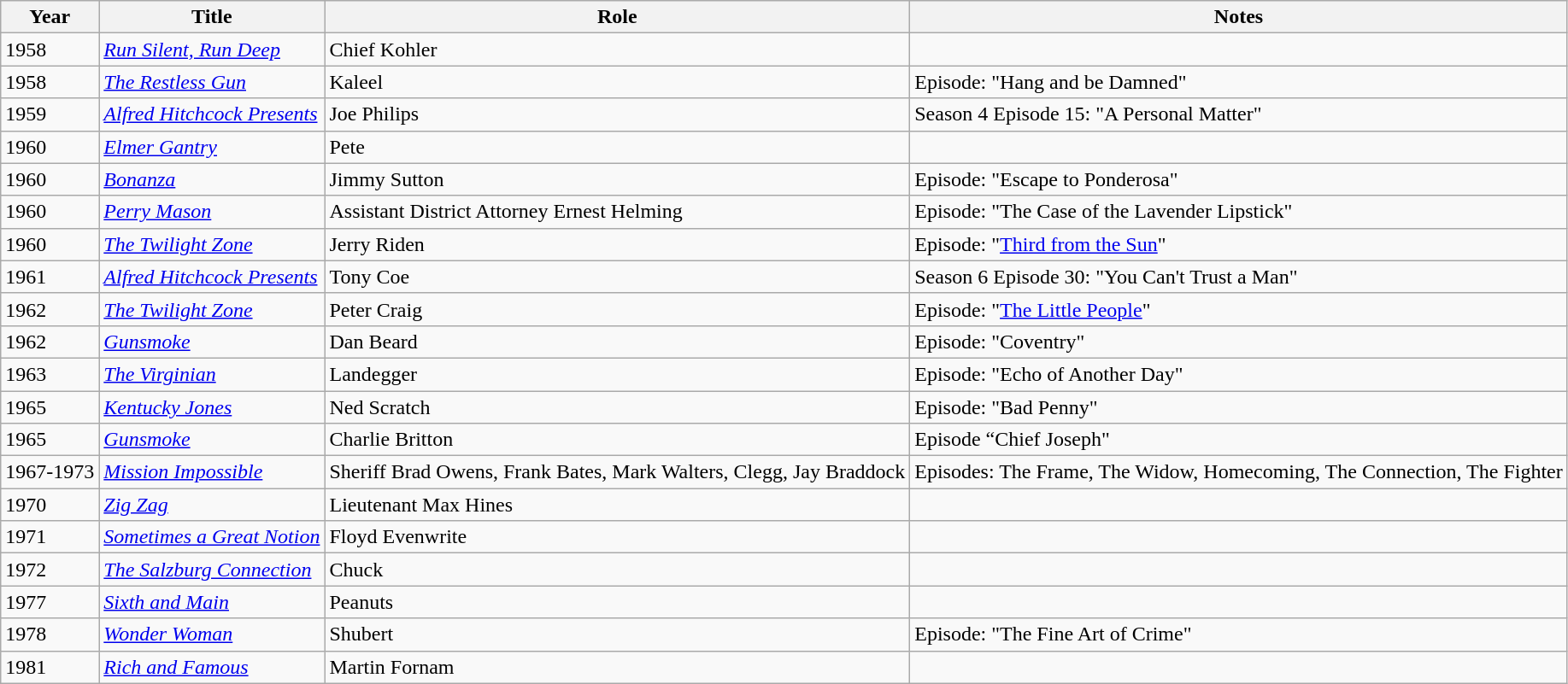<table class="wikitable">
<tr>
<th>Year</th>
<th>Title</th>
<th>Role</th>
<th>Notes</th>
</tr>
<tr>
<td>1958</td>
<td><em><a href='#'>Run Silent, Run Deep</a></em></td>
<td>Chief Kohler</td>
<td></td>
</tr>
<tr>
<td>1958</td>
<td><em><a href='#'>The Restless Gun</a></em></td>
<td>Kaleel</td>
<td>Episode: "Hang and be Damned"</td>
</tr>
<tr>
<td>1959</td>
<td><em><a href='#'>Alfred Hitchcock Presents</a></em></td>
<td>Joe Philips</td>
<td>Season 4 Episode 15: "A Personal Matter"</td>
</tr>
<tr>
<td>1960</td>
<td><em><a href='#'>Elmer Gantry</a></em></td>
<td>Pete</td>
<td></td>
</tr>
<tr>
<td>1960</td>
<td><em><a href='#'>Bonanza</a></em></td>
<td>Jimmy Sutton</td>
<td>Episode: "Escape to Ponderosa"</td>
</tr>
<tr>
<td>1960</td>
<td><em><a href='#'>Perry Mason</a></em></td>
<td>Assistant District Attorney Ernest Helming</td>
<td>Episode: "The Case of the Lavender Lipstick"</td>
</tr>
<tr>
<td>1960</td>
<td><em><a href='#'>The Twilight Zone</a></em></td>
<td>Jerry Riden</td>
<td>Episode: "<a href='#'>Third from the Sun</a>"</td>
</tr>
<tr>
<td>1961</td>
<td><em><a href='#'>Alfred Hitchcock Presents</a></em></td>
<td>Tony Coe</td>
<td>Season 6 Episode 30: "You Can't Trust a Man"</td>
</tr>
<tr>
<td>1962</td>
<td><em><a href='#'>The Twilight Zone</a></em></td>
<td>Peter Craig</td>
<td>Episode: "<a href='#'>The Little People</a>"</td>
</tr>
<tr>
<td>1962</td>
<td><em><a href='#'>Gunsmoke</a></em></td>
<td>Dan Beard</td>
<td>Episode: "Coventry"</td>
</tr>
<tr>
<td>1963</td>
<td><em><a href='#'>The Virginian</a></em></td>
<td>Landegger</td>
<td>Episode: "Echo of Another Day"</td>
</tr>
<tr>
<td>1965</td>
<td><em><a href='#'>Kentucky Jones</a></em></td>
<td>Ned Scratch</td>
<td>Episode: "Bad Penny"</td>
</tr>
<tr>
<td>1965</td>
<td><em><a href='#'>Gunsmoke</a></em></td>
<td>Charlie Britton</td>
<td>Episode “Chief Joseph"</td>
</tr>
<tr>
<td>1967-1973</td>
<td><em><a href='#'>Mission Impossible</a></em></td>
<td>Sheriff Brad Owens, Frank Bates, Mark Walters, Clegg, Jay Braddock</td>
<td>Episodes: The Frame, The Widow, Homecoming, The Connection, The Fighter</td>
</tr>
<tr>
<td>1970</td>
<td><em><a href='#'>Zig Zag</a></em></td>
<td>Lieutenant Max Hines</td>
<td></td>
</tr>
<tr>
<td>1971</td>
<td><em><a href='#'>Sometimes a Great Notion</a></em></td>
<td>Floyd Evenwrite</td>
<td></td>
</tr>
<tr>
<td>1972</td>
<td><em><a href='#'>The Salzburg Connection</a></em></td>
<td>Chuck</td>
<td></td>
</tr>
<tr>
<td>1977</td>
<td><em><a href='#'>Sixth and Main</a></em></td>
<td>Peanuts</td>
<td></td>
</tr>
<tr>
<td>1978</td>
<td><em><a href='#'>Wonder Woman</a></em></td>
<td>Shubert</td>
<td>Episode: "The Fine Art of Crime"</td>
</tr>
<tr>
<td>1981</td>
<td><em><a href='#'>Rich and Famous</a></em></td>
<td>Martin Fornam</td>
<td></td>
</tr>
</table>
